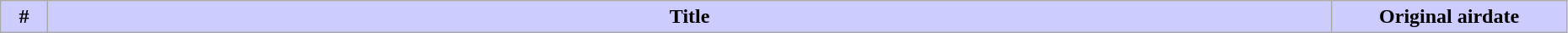<table class = "wikitable" width = "98%">
<tr>
<th style="background: #CCF" width="3%">#</th>
<th style="background: #CCF">Title</th>
<th style="background: #CCF" width="15%">Original airdate<br>


















































</th>
</tr>
</table>
